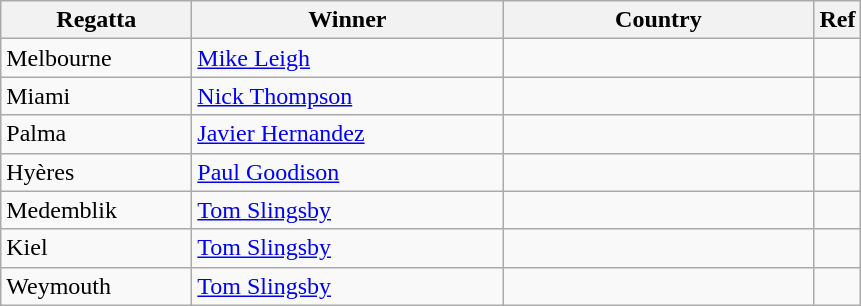<table class="wikitable">
<tr>
<th width=120>Regatta</th>
<th width=200px>Winner</th>
<th width=200px>Country</th>
<th>Ref</th>
</tr>
<tr>
<td>Melbourne</td>
<td><a href='#'>Mike Leigh</a></td>
<td></td>
<td></td>
</tr>
<tr>
<td>Miami</td>
<td><a href='#'>Nick Thompson</a></td>
<td></td>
<td></td>
</tr>
<tr>
<td>Palma</td>
<td><a href='#'>Javier Hernandez</a></td>
<td></td>
<td></td>
</tr>
<tr>
<td>Hyères</td>
<td><a href='#'>Paul Goodison</a></td>
<td></td>
<td></td>
</tr>
<tr>
<td>Medemblik</td>
<td><a href='#'>Tom Slingsby</a></td>
<td></td>
<td></td>
</tr>
<tr>
<td>Kiel</td>
<td><a href='#'>Tom Slingsby</a></td>
<td></td>
<td></td>
</tr>
<tr>
<td>Weymouth</td>
<td><a href='#'>Tom Slingsby</a></td>
<td></td>
<td></td>
</tr>
</table>
